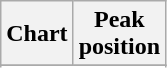<table class="wikitable sortable plainrowheaders" style="text-align:center">
<tr>
<th scope="col">Chart</th>
<th scope="col">Peak<br>position</th>
</tr>
<tr>
</tr>
<tr>
</tr>
<tr>
</tr>
<tr>
</tr>
</table>
